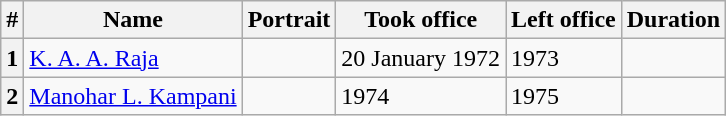<table class="wikitable sortable">
<tr>
<th>#</th>
<th>Name</th>
<th>Portrait</th>
<th>Took office</th>
<th>Left office</th>
<th>Duration</th>
</tr>
<tr>
<th>1</th>
<td><a href='#'>K. A. A. Raja</a></td>
<td></td>
<td>20 January 1972</td>
<td>1973</td>
<td></td>
</tr>
<tr>
<th>2</th>
<td><a href='#'>Manohar L. Kampani</a></td>
<td></td>
<td>1974</td>
<td>1975</td>
<td></td>
</tr>
</table>
